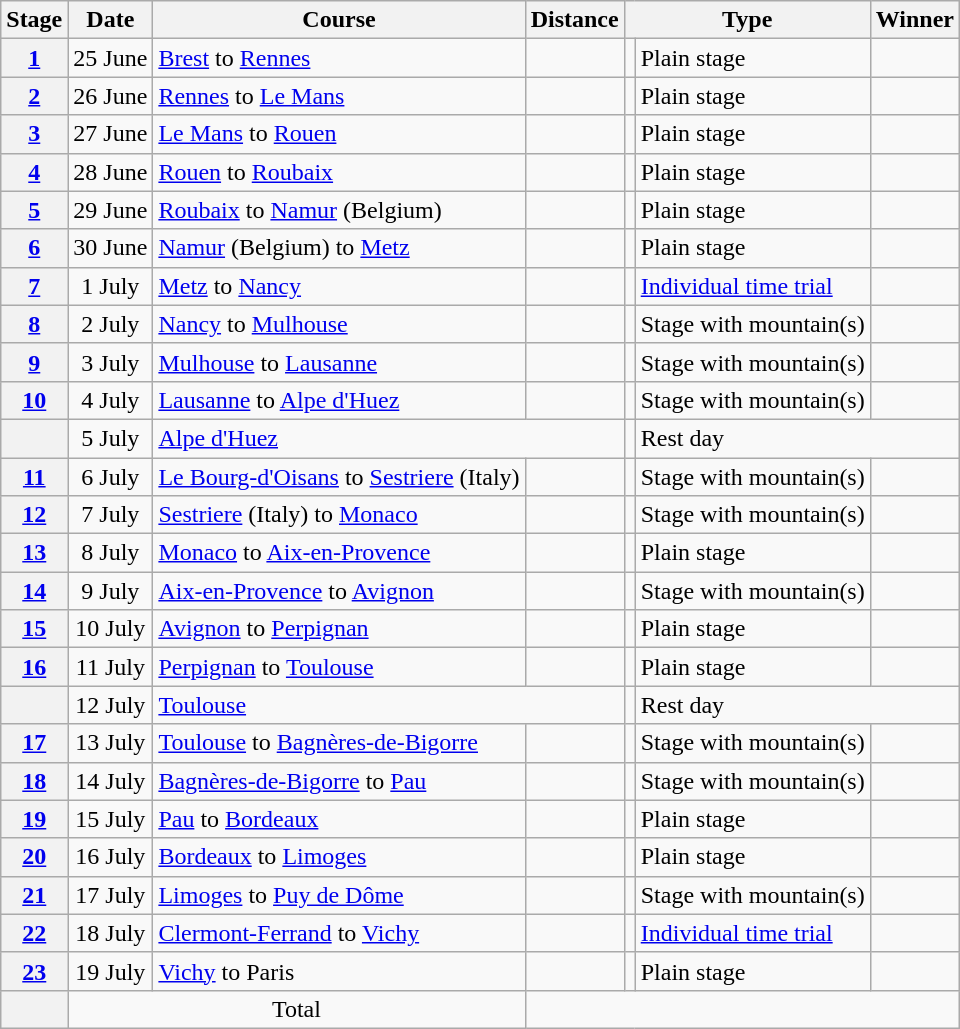<table class="wikitable">
<tr>
<th scope="col">Stage</th>
<th scope="col">Date</th>
<th scope="col">Course</th>
<th scope="col">Distance</th>
<th scope="col" colspan="2">Type</th>
<th scope="col">Winner</th>
</tr>
<tr>
<th scope="row"><a href='#'>1</a></th>
<td style="text-align:center;">25 June</td>
<td><a href='#'>Brest</a> to <a href='#'>Rennes</a></td>
<td style="text-align:center;"></td>
<td></td>
<td>Plain stage</td>
<td></td>
</tr>
<tr>
<th scope="row"><a href='#'>2</a></th>
<td style="text-align:center;">26 June</td>
<td><a href='#'>Rennes</a> to <a href='#'>Le Mans</a></td>
<td style="text-align:center;"></td>
<td></td>
<td>Plain stage</td>
<td></td>
</tr>
<tr>
<th scope="row"><a href='#'>3</a></th>
<td style="text-align:center;">27 June</td>
<td><a href='#'>Le Mans</a> to <a href='#'>Rouen</a></td>
<td style="text-align:center;"></td>
<td></td>
<td>Plain stage</td>
<td></td>
</tr>
<tr>
<th scope="row"><a href='#'>4</a></th>
<td style="text-align:center;">28 June</td>
<td><a href='#'>Rouen</a> to <a href='#'>Roubaix</a></td>
<td style="text-align:center;"></td>
<td></td>
<td>Plain stage</td>
<td></td>
</tr>
<tr>
<th scope="row"><a href='#'>5</a></th>
<td style="text-align:center;">29 June</td>
<td><a href='#'>Roubaix</a> to <a href='#'>Namur</a> (Belgium)</td>
<td style="text-align:center;"></td>
<td></td>
<td>Plain stage</td>
<td></td>
</tr>
<tr>
<th scope="row"><a href='#'>6</a></th>
<td style="text-align:center;">30 June</td>
<td><a href='#'>Namur</a> (Belgium) to <a href='#'>Metz</a></td>
<td style="text-align:center;"></td>
<td></td>
<td>Plain stage</td>
<td></td>
</tr>
<tr>
<th scope="row"><a href='#'>7</a></th>
<td style="text-align:center;">1 July</td>
<td><a href='#'>Metz</a> to <a href='#'>Nancy</a></td>
<td style="text-align:center;"></td>
<td></td>
<td><a href='#'>Individual time trial</a></td>
<td></td>
</tr>
<tr>
<th scope="row"><a href='#'>8</a></th>
<td style="text-align:center;">2 July</td>
<td><a href='#'>Nancy</a> to <a href='#'>Mulhouse</a></td>
<td style="text-align:center;"></td>
<td></td>
<td>Stage with mountain(s)</td>
<td></td>
</tr>
<tr>
<th scope="row"><a href='#'>9</a></th>
<td style="text-align:center;">3 July</td>
<td><a href='#'>Mulhouse</a> to <a href='#'>Lausanne</a></td>
<td style="text-align:center;"></td>
<td></td>
<td>Stage with mountain(s)</td>
<td></td>
</tr>
<tr>
<th scope="row"><a href='#'>10</a></th>
<td style="text-align:center;">4 July</td>
<td><a href='#'>Lausanne</a> to <a href='#'>Alpe d'Huez</a></td>
<td style="text-align:center;"></td>
<td></td>
<td>Stage with mountain(s)</td>
<td></td>
</tr>
<tr>
<th scope="row"></th>
<td style="text-align:center;">5 July</td>
<td colspan="2"><a href='#'>Alpe d'Huez</a></td>
<td></td>
<td colspan="2">Rest day</td>
</tr>
<tr>
<th scope="row"><a href='#'>11</a></th>
<td style="text-align:center;">6 July</td>
<td><a href='#'>Le Bourg-d'Oisans</a> to <a href='#'>Sestriere</a> (Italy)</td>
<td style="text-align:center;"></td>
<td></td>
<td>Stage with mountain(s)</td>
<td></td>
</tr>
<tr>
<th scope="row"><a href='#'>12</a></th>
<td style="text-align:center;">7 July</td>
<td><a href='#'>Sestriere</a> (Italy) to <a href='#'>Monaco</a></td>
<td style="text-align:center;"></td>
<td></td>
<td>Stage with mountain(s)</td>
<td></td>
</tr>
<tr>
<th scope="row"><a href='#'>13</a></th>
<td style="text-align:center;">8 July</td>
<td><a href='#'>Monaco</a> to <a href='#'>Aix-en-Provence</a></td>
<td style="text-align:center;"></td>
<td></td>
<td>Plain stage</td>
<td></td>
</tr>
<tr>
<th scope="row"><a href='#'>14</a></th>
<td style="text-align:center;">9 July</td>
<td><a href='#'>Aix-en-Provence</a> to <a href='#'>Avignon</a></td>
<td style="text-align:center;"></td>
<td></td>
<td>Stage with mountain(s)</td>
<td></td>
</tr>
<tr>
<th scope="row"><a href='#'>15</a></th>
<td style="text-align:center;">10 July</td>
<td><a href='#'>Avignon</a> to <a href='#'>Perpignan</a></td>
<td style="text-align:center;"></td>
<td></td>
<td>Plain stage</td>
<td></td>
</tr>
<tr>
<th scope="row"><a href='#'>16</a></th>
<td style="text-align:center;">11 July</td>
<td><a href='#'>Perpignan</a> to <a href='#'>Toulouse</a></td>
<td style="text-align:center;"></td>
<td></td>
<td>Plain stage</td>
<td></td>
</tr>
<tr>
<th scope="row"></th>
<td style="text-align:center;">12 July</td>
<td colspan="2"><a href='#'>Toulouse</a></td>
<td></td>
<td colspan="2">Rest day</td>
</tr>
<tr>
<th scope="row"><a href='#'>17</a></th>
<td style="text-align:center;">13 July</td>
<td><a href='#'>Toulouse</a> to <a href='#'>Bagnères-de-Bigorre</a></td>
<td style="text-align:center;"></td>
<td></td>
<td>Stage with mountain(s)</td>
<td></td>
</tr>
<tr>
<th scope="row"><a href='#'>18</a></th>
<td style="text-align:center;">14 July</td>
<td><a href='#'>Bagnères-de-Bigorre</a> to <a href='#'>Pau</a></td>
<td style="text-align:center;"></td>
<td></td>
<td>Stage with mountain(s)</td>
<td></td>
</tr>
<tr>
<th scope="row"><a href='#'>19</a></th>
<td style="text-align:center;">15 July</td>
<td><a href='#'>Pau</a> to <a href='#'>Bordeaux</a></td>
<td style="text-align:center;"></td>
<td></td>
<td>Plain stage</td>
<td></td>
</tr>
<tr>
<th scope="row"><a href='#'>20</a></th>
<td style="text-align:center;">16 July</td>
<td><a href='#'>Bordeaux</a> to <a href='#'>Limoges</a></td>
<td style="text-align:center;"></td>
<td></td>
<td>Plain stage</td>
<td></td>
</tr>
<tr>
<th scope="row"><a href='#'>21</a></th>
<td style="text-align:center;">17 July</td>
<td><a href='#'>Limoges</a> to <a href='#'>Puy de Dôme</a></td>
<td style="text-align:center;"></td>
<td></td>
<td>Stage with mountain(s)</td>
<td></td>
</tr>
<tr>
<th scope="row"><a href='#'>22</a></th>
<td style="text-align:center;">18 July</td>
<td><a href='#'>Clermont-Ferrand</a> to <a href='#'>Vichy</a></td>
<td style="text-align:center;"></td>
<td></td>
<td><a href='#'>Individual time trial</a></td>
<td></td>
</tr>
<tr>
<th scope="row"><a href='#'>23</a></th>
<td style="text-align:center;">19 July</td>
<td><a href='#'>Vichy</a> to Paris</td>
<td style="text-align:center;"></td>
<td></td>
<td>Plain stage</td>
<td></td>
</tr>
<tr>
<th scope="row"></th>
<td colspan="2" style="text-align:center">Total</td>
<td colspan="4" style="text-align:center"></td>
</tr>
</table>
